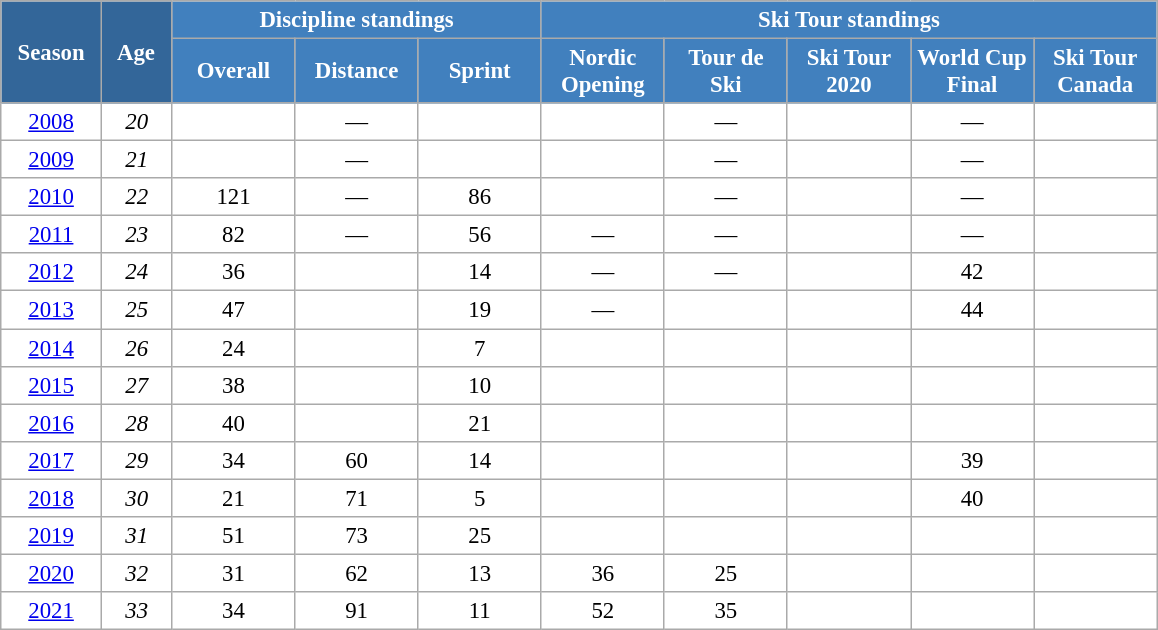<table class="wikitable" style="font-size:95%; text-align:center; border:grey solid 1px; border-collapse:collapse; background:#ffffff;">
<tr>
<th style="background-color:#369; color:white; width:60px;" rowspan="2"> Season </th>
<th style="background-color:#369; color:white; width:40px;" rowspan="2"> Age </th>
<th style="background-color:#4180be; color:white;" colspan="3">Discipline standings</th>
<th style="background-color:#4180be; color:white;" colspan="5">Ski Tour standings</th>
</tr>
<tr>
<th style="background-color:#4180be; color:white; width:75px;">Overall</th>
<th style="background-color:#4180be; color:white; width:75px;">Distance</th>
<th style="background-color:#4180be; color:white; width:75px;">Sprint</th>
<th style="background-color:#4180be; color:white; width:75px;">Nordic<br>Opening</th>
<th style="background-color:#4180be; color:white; width:75px;">Tour de<br>Ski</th>
<th style="background-color:#4180be; color:white; width:75px;">Ski Tour<br>2020</th>
<th style="background-color:#4180be; color:white; width:75px;">World Cup<br>Final</th>
<th style="background-color:#4180be; color:white; width:75px;">Ski Tour<br>Canada</th>
</tr>
<tr>
<td><a href='#'>2008</a></td>
<td><em>20</em></td>
<td></td>
<td>—</td>
<td></td>
<td></td>
<td>—</td>
<td></td>
<td>—</td>
<td></td>
</tr>
<tr>
<td><a href='#'>2009</a></td>
<td><em>21</em></td>
<td></td>
<td>—</td>
<td></td>
<td></td>
<td>—</td>
<td></td>
<td>—</td>
<td></td>
</tr>
<tr>
<td><a href='#'>2010</a></td>
<td><em>22</em></td>
<td>121</td>
<td>—</td>
<td>86</td>
<td></td>
<td>—</td>
<td></td>
<td>—</td>
<td></td>
</tr>
<tr>
<td><a href='#'>2011</a></td>
<td><em>23</em></td>
<td>82</td>
<td>—</td>
<td>56</td>
<td>—</td>
<td>—</td>
<td></td>
<td>—</td>
<td></td>
</tr>
<tr>
<td><a href='#'>2012</a></td>
<td><em>24</em></td>
<td>36</td>
<td></td>
<td>14</td>
<td>—</td>
<td>—</td>
<td></td>
<td>42</td>
<td></td>
</tr>
<tr>
<td><a href='#'>2013</a></td>
<td><em>25</em></td>
<td>47</td>
<td></td>
<td>19</td>
<td>—</td>
<td></td>
<td></td>
<td>44</td>
<td></td>
</tr>
<tr>
<td><a href='#'>2014</a></td>
<td><em>26</em></td>
<td>24</td>
<td></td>
<td>7</td>
<td></td>
<td></td>
<td></td>
<td></td>
<td></td>
</tr>
<tr>
<td><a href='#'>2015</a></td>
<td><em>27</em></td>
<td>38</td>
<td></td>
<td>10</td>
<td></td>
<td></td>
<td></td>
<td></td>
<td></td>
</tr>
<tr>
<td><a href='#'>2016</a></td>
<td><em>28</em></td>
<td>40</td>
<td></td>
<td>21</td>
<td></td>
<td></td>
<td></td>
<td></td>
<td></td>
</tr>
<tr>
<td><a href='#'>2017</a></td>
<td><em>29</em></td>
<td>34</td>
<td>60</td>
<td>14</td>
<td></td>
<td></td>
<td></td>
<td>39</td>
<td></td>
</tr>
<tr>
<td><a href='#'>2018</a></td>
<td><em>30</em></td>
<td>21</td>
<td>71</td>
<td>5</td>
<td></td>
<td></td>
<td></td>
<td>40</td>
<td></td>
</tr>
<tr>
<td><a href='#'>2019</a></td>
<td><em>31</em></td>
<td>51</td>
<td>73</td>
<td>25</td>
<td></td>
<td></td>
<td></td>
<td></td>
<td></td>
</tr>
<tr>
<td><a href='#'>2020</a></td>
<td><em>32</em></td>
<td>31</td>
<td>62</td>
<td>13</td>
<td>36</td>
<td>25</td>
<td></td>
<td></td>
<td></td>
</tr>
<tr>
<td><a href='#'>2021</a></td>
<td><em>33</em></td>
<td>34</td>
<td>91</td>
<td>11</td>
<td>52</td>
<td>35</td>
<td></td>
<td></td>
<td></td>
</tr>
</table>
